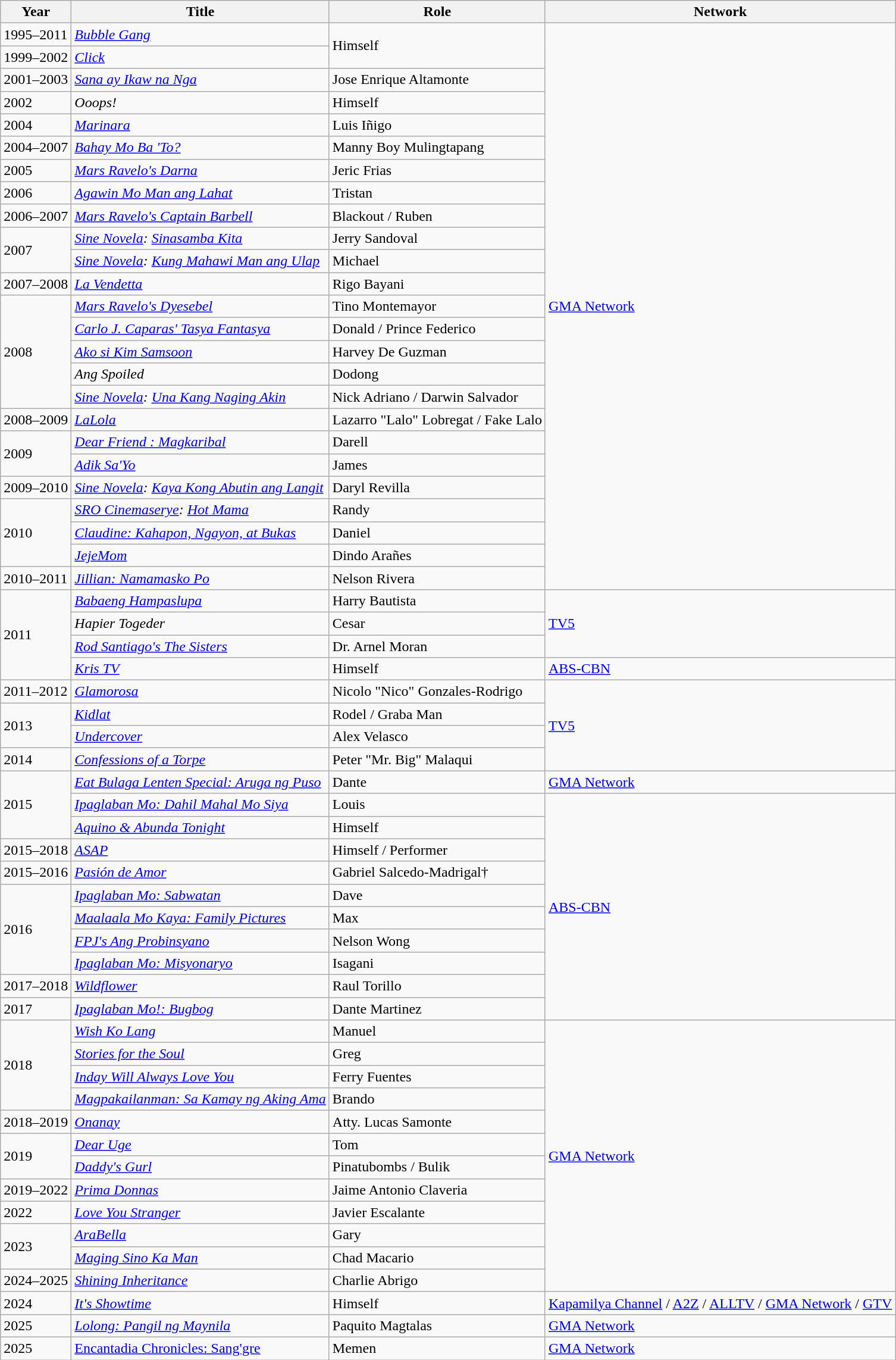<table class="wikitable sortable">
<tr>
<th>Year</th>
<th>Title</th>
<th>Role</th>
<th>Network</th>
</tr>
<tr>
<td>1995–2011</td>
<td><em><a href='#'>Bubble Gang</a></em></td>
<td rowspan="2">Himself</td>
<td rowspan="25"><a href='#'>GMA Network</a></td>
</tr>
<tr>
<td>1999–2002</td>
<td><em><a href='#'>Click</a></em></td>
</tr>
<tr>
<td>2001–2003</td>
<td><em><a href='#'>Sana ay Ikaw na Nga</a></em></td>
<td>Jose Enrique Altamonte</td>
</tr>
<tr>
<td>2002</td>
<td><em>Ooops!</em></td>
<td>Himself</td>
</tr>
<tr>
<td>2004</td>
<td><em><a href='#'>Marinara</a></em></td>
<td>Luis Iñigo</td>
</tr>
<tr>
<td>2004–2007</td>
<td><em><a href='#'>Bahay Mo Ba 'To?</a></em></td>
<td>Manny Boy Mulingtapang</td>
</tr>
<tr>
<td>2005</td>
<td><em><a href='#'>Mars Ravelo's Darna</a></em></td>
<td>Jeric Frias</td>
</tr>
<tr>
<td>2006</td>
<td><em><a href='#'>Agawin Mo Man ang Lahat</a></em></td>
<td>Tristan</td>
</tr>
<tr>
<td>2006–2007</td>
<td><em><a href='#'>Mars Ravelo's Captain Barbell</a></em></td>
<td>Blackout / Ruben</td>
</tr>
<tr>
<td rowspan="2">2007</td>
<td><em><a href='#'>Sine Novela</a>: <a href='#'>Sinasamba Kita</a></em></td>
<td>Jerry Sandoval</td>
</tr>
<tr>
<td><em><a href='#'>Sine Novela</a>: <a href='#'>Kung Mahawi Man ang Ulap</a></em></td>
<td>Michael</td>
</tr>
<tr>
<td>2007–2008</td>
<td><em><a href='#'>La Vendetta</a></em></td>
<td>Rigo Bayani</td>
</tr>
<tr>
<td rowspan="5">2008</td>
<td><em><a href='#'>Mars Ravelo's Dyesebel</a></em></td>
<td>Tino Montemayor</td>
</tr>
<tr>
<td><em><a href='#'>Carlo J. Caparas' Tasya Fantasya</a></em></td>
<td>Donald / Prince Federico</td>
</tr>
<tr>
<td><em><a href='#'>Ako si Kim Samsoon</a></em></td>
<td>Harvey De Guzman</td>
</tr>
<tr>
<td><em>Ang Spoiled</em></td>
<td>Dodong</td>
</tr>
<tr>
<td><em><a href='#'>Sine Novela</a>: <a href='#'>Una Kang Naging Akin</a></em></td>
<td>Nick Adriano / Darwin Salvador</td>
</tr>
<tr>
<td>2008–2009</td>
<td><em><a href='#'>LaLola</a></em></td>
<td>Lazarro "Lalo" Lobregat / Fake Lalo</td>
</tr>
<tr>
<td rowspan="2">2009</td>
<td><em><a href='#'>Dear Friend : Magkaribal</a></em></td>
<td>Darell</td>
</tr>
<tr>
<td><em><a href='#'>Adik Sa'Yo</a></em></td>
<td>James</td>
</tr>
<tr>
<td>2009–2010</td>
<td><em><a href='#'>Sine Novela</a>: <a href='#'>Kaya Kong Abutin ang Langit</a></em></td>
<td>Daryl Revilla</td>
</tr>
<tr>
<td rowspan="3">2010</td>
<td><em><a href='#'>SRO Cinemaserye</a>: <a href='#'>Hot Mama</a></em></td>
<td>Randy</td>
</tr>
<tr>
<td><em><a href='#'>Claudine: Kahapon, Ngayon, at Bukas</a></em></td>
<td>Daniel</td>
</tr>
<tr>
<td><em><a href='#'>JejeMom</a></em></td>
<td>Dindo Arañes</td>
</tr>
<tr>
<td>2010–2011</td>
<td><em><a href='#'>Jillian: Namamasko Po</a></em></td>
<td>Nelson Rivera</td>
</tr>
<tr>
<td rowspan="4">2011</td>
<td><em><a href='#'>Babaeng Hampaslupa</a></em></td>
<td>Harry Bautista</td>
<td rowspan="3"><a href='#'>TV5</a></td>
</tr>
<tr>
<td><em>Hapier Togeder</em></td>
<td>Cesar</td>
</tr>
<tr>
<td><em><a href='#'>Rod Santiago's The Sisters</a></em></td>
<td>Dr. Arnel Moran</td>
</tr>
<tr>
<td><em><a href='#'>Kris TV</a></em></td>
<td>Himself</td>
<td><a href='#'>ABS-CBN</a></td>
</tr>
<tr>
<td>2011–2012</td>
<td><em><a href='#'>Glamorosa</a></em></td>
<td>Nicolo "Nico" Gonzales-Rodrigo</td>
<td rowspan="4"><a href='#'>TV5</a></td>
</tr>
<tr>
<td rowspan="2">2013</td>
<td><em><a href='#'>Kidlat</a></em></td>
<td>Rodel / Graba Man</td>
</tr>
<tr>
<td><em><a href='#'>Undercover</a></em></td>
<td>Alex Velasco</td>
</tr>
<tr>
<td>2014</td>
<td><em><a href='#'>Confessions of a Torpe</a></em></td>
<td>Peter "Mr. Big" Malaqui</td>
</tr>
<tr>
<td rowspan="3">2015</td>
<td><em><a href='#'>Eat Bulaga Lenten Special: Aruga ng Puso</a></em></td>
<td>Dante</td>
<td><a href='#'>GMA Network</a></td>
</tr>
<tr>
<td><em><a href='#'>Ipaglaban Mo: Dahil Mahal Mo Siya</a></em></td>
<td>Louis</td>
<td rowspan="10"><a href='#'>ABS-CBN</a></td>
</tr>
<tr>
<td><em><a href='#'>Aquino & Abunda Tonight</a></em></td>
<td>Himself</td>
</tr>
<tr>
<td>2015–2018</td>
<td><em><a href='#'>ASAP</a></em></td>
<td>Himself / Performer</td>
</tr>
<tr>
<td>2015–2016</td>
<td><em><a href='#'>Pasión de Amor</a></em></td>
<td>Gabriel Salcedo-Madrigal†</td>
</tr>
<tr>
<td rowspan="4">2016</td>
<td><em><a href='#'>Ipaglaban Mo: Sabwatan</a></em></td>
<td>Dave</td>
</tr>
<tr>
<td><em><a href='#'>Maalaala Mo Kaya: Family Pictures</a></em></td>
<td>Max</td>
</tr>
<tr>
<td><em><a href='#'>FPJ's Ang Probinsyano</a></em></td>
<td>Nelson Wong</td>
</tr>
<tr>
<td><em><a href='#'>Ipaglaban Mo: Misyonaryo</a></em></td>
<td>Isagani</td>
</tr>
<tr>
<td>2017–2018</td>
<td><em><a href='#'>Wildflower</a></em></td>
<td>Raul Torillo</td>
</tr>
<tr>
<td>2017</td>
<td><em><a href='#'>Ipaglaban Mo!: Bugbog</a></em></td>
<td>Dante Martinez</td>
</tr>
<tr>
<td rowspan="4">2018</td>
<td><em><a href='#'>Wish Ko Lang</a></em></td>
<td>Manuel</td>
<td rowspan="12"><a href='#'>GMA Network</a></td>
</tr>
<tr>
<td><em><a href='#'>Stories for the Soul</a></em></td>
<td>Greg</td>
</tr>
<tr>
<td><em><a href='#'>Inday Will Always Love You</a></em></td>
<td>Ferry Fuentes</td>
</tr>
<tr>
<td><em><a href='#'>Magpakailanman: Sa Kamay ng Aking Ama</a></em></td>
<td>Brando</td>
</tr>
<tr>
<td>2018–2019</td>
<td><em><a href='#'>Onanay</a></em></td>
<td>Atty. Lucas Samonte</td>
</tr>
<tr>
<td rowspan="2">2019</td>
<td><em><a href='#'>Dear Uge</a></em></td>
<td>Tom</td>
</tr>
<tr>
<td><em><a href='#'>Daddy's Gurl</a></em></td>
<td>Pinatubombs / Bulik</td>
</tr>
<tr>
<td>2019–2022</td>
<td><em><a href='#'>Prima Donnas</a></em></td>
<td>Jaime Antonio Claveria</td>
</tr>
<tr>
<td>2022</td>
<td><em><a href='#'>Love You Stranger</a></em></td>
<td>Javier Escalante</td>
</tr>
<tr>
<td rowspan="2">2023</td>
<td><em><a href='#'>AraBella</a></em></td>
<td>Gary</td>
</tr>
<tr>
<td><em><a href='#'>Maging Sino Ka Man</a></em></td>
<td>Chad Macario</td>
</tr>
<tr>
<td>2024–2025</td>
<td><em><a href='#'>Shining Inheritance</a></em></td>
<td>Charlie Abrigo</td>
</tr>
<tr>
<td>2024</td>
<td><em><a href='#'>It's Showtime</a></em></td>
<td>Himself</td>
<td><a href='#'>Kapamilya Channel</a> / <a href='#'>A2Z</a> / <a href='#'>ALLTV</a> / <a href='#'>GMA Network</a> / <a href='#'>GTV</a></td>
</tr>
<tr>
<td>2025</td>
<td><em><a href='#'>Lolong: Pangil ng Maynila</a></em></td>
<td>Paquito Magtalas</td>
<td><a href='#'>GMA Network</a></td>
</tr>
<tr>
<td>2025</td>
<td><a href='#'>Encantadia Chronicles: Sang'gre</a></td>
<td>Memen</td>
<td><a href='#'>GMA Network</a></td>
</tr>
</table>
